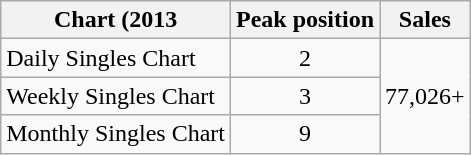<table class="wikitable">
<tr>
<th style="text-align:center;">Chart (2013</th>
<th style="text-align:center;">Peak position</th>
<th style="text-align:center;">Sales</th>
</tr>
<tr>
<td align="left">Daily Singles Chart</td>
<td style="text-align:center;">2</td>
<td style="text-align:center;" rowspan="3">77,026+</td>
</tr>
<tr>
<td align="left">Weekly Singles Chart</td>
<td style="text-align:center;">3</td>
</tr>
<tr>
<td align="left">Monthly Singles Chart</td>
<td style="text-align:center;">9</td>
</tr>
</table>
